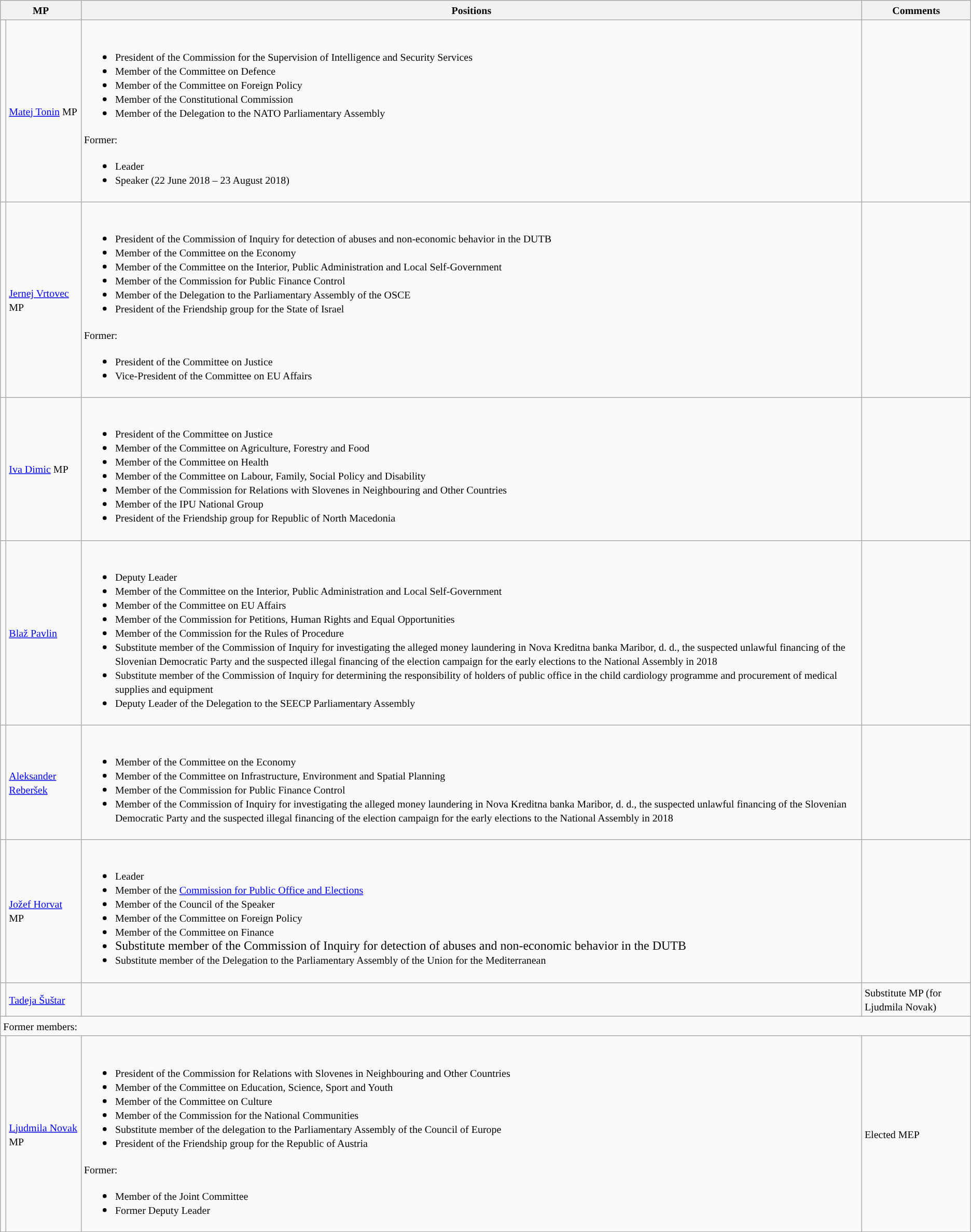<table class="wikitable">
<tr>
<th colspan="2"><small>MP</small></th>
<th><small>Positions</small></th>
<th><small>Comments</small></th>
</tr>
<tr>
<td style="background:"></td>
<td><small><a href='#'>Matej Tonin</a> MP</small></td>
<td><br><ul><li><small>President of the Commission for the Supervision of Intelligence and Security Services</small></li><li><small>Member of the Committee on Defence</small></li><li><small>Member of the Committee on Foreign Policy</small></li><li><small>Member of the Constitutional Commission</small></li><li><small>Member of the Delegation to the NATO Parliamentary Assembly</small></li></ul><small>Former:</small><ul><li><small>Leader</small></li><li><small>Speaker (22 June 2018 – 23 August 2018)</small><small><br></small></li></ul></td>
<td></td>
</tr>
<tr>
<td style="background:"></td>
<td><small><a href='#'>Jernej Vrtovec</a> MP</small></td>
<td><br><ul><li><small>President of the Commission of Inquiry for detection of abuses and non-economic behavior in the DUTB</small></li><li><small>Member of the Committee on the Economy</small></li><li><small>Member of the Committee on the Interior, Public Administration and Local Self-Government</small></li><li><small>Member of the Commission for Public Finance Control</small></li><li><small>Member of the Delegation to the Parliamentary Assembly of the OSCE</small></li><li><small>President of the Friendship group for the State of Israel</small></li></ul><small>Former:</small><ul><li><small>President of the Committee on Justice</small></li><li><small>Vice-President of the Committee on EU Affairs</small></li></ul></td>
<td></td>
</tr>
<tr>
<td style="background:"></td>
<td><small><a href='#'>Iva Dimic</a> MP</small></td>
<td><br><ul><li><small>President of the Committee on Justice</small></li><li><small>Member of the Committee on Agriculture, Forestry and Food</small></li><li><small>Member of the Committee on Health</small></li><li><small>Member of the Committee on Labour, Family, Social Policy and Disability</small></li><li><small>Member of the Commission for Relations with Slovenes in Neighbouring and Other Countries</small></li><li><small>Member of the IPU National Group</small></li><li><small>President of the Friendship group for Republic of North Macedonia</small></li></ul></td>
<td></td>
</tr>
<tr>
<td style="background:"></td>
<td><a href='#'><small>Blaž Pavlin</small></a></td>
<td><br><ul><li><small>Deputy Leader</small></li><li><small>Member of the Committee on the Interior, Public Administration and Local Self-Government</small></li><li><small>Member of the Committee on EU Affairs</small></li><li><small>Member of the Commission for Petitions, Human Rights and Equal Opportunities</small></li><li><small>Member of the Commission for the Rules of Procedure</small></li><li><small>Substitute member of the Commission of Inquiry for investigating the alleged money laundering in Nova Kreditna banka Maribor, d. d., the suspected unlawful financing of the Slovenian Democratic Party and the suspected illegal financing of the election campaign for the early elections to the National Assembly in 2018</small></li><li><small>Substitute member of the Commission of Inquiry for determining the responsibility of holders of public office in the child cardiology programme and procurement of medical supplies and equipment</small></li><li><small>Deputy Leader of the Delegation to the SEECP Parliamentary Assembly</small></li></ul></td>
<td></td>
</tr>
<tr>
<td style="background:"></td>
<td><a href='#'><small>Aleksander Reberšek</small></a></td>
<td><br><ul><li><small>Member of the Committee on the Economy</small></li><li><small>Member of the Committee on Infrastructure, Environment and Spatial Planning</small></li><li><small>Member of the Commission for Public Finance Control</small></li><li><small>Member of the Commission of Inquiry for investigating the alleged money laundering in Nova Kreditna banka Maribor, d. d., the suspected unlawful financing of the Slovenian Democratic Party and the suspected illegal financing of the election campaign for the early elections to the National Assembly in 2018</small></li></ul></td>
<td></td>
</tr>
<tr>
<td style="background:"></td>
<td><small><a href='#'>Jožef Horvat</a> MP</small></td>
<td><br><ul><li><small>Leader</small></li><li><small>Member of the <a href='#'>Commission for Public Office and Elections</a></small></li><li><small>Member of the Council of the Speaker</small></li><li><small>Member of the Committee on Foreign Policy</small></li><li><small>Member of the Committee on Finance</small></li><li>Substitute member of the Commission of Inquiry for detection of abuses and non-economic behavior in the DUTB</li><li><small>Substitute member of the Delegation to the Parliamentary Assembly of the Union for the Mediterranean</small></li></ul></td>
<td></td>
</tr>
<tr>
<td style="background:"></td>
<td><a href='#'><small>Tadeja Šuštar</small></a></td>
<td></td>
<td><small>Substitute  MP (for Ljudmila Novak)</small></td>
</tr>
<tr>
<td colspan="4"><small>Former members:</small></td>
</tr>
<tr>
<td style="background:"></td>
<td><small><a href='#'>Ljudmila Novak</a> MP</small></td>
<td><br><ul><li><small>President of the Commission for Relations with Slovenes in Neighbouring and Other Countries</small></li><li><small>Member of the Committee on Education, Science, Sport and Youth</small></li><li><small>Member of the Committee on Culture</small></li><li><small>Member of the Commission for the National Communities</small></li><li><small>Substitute member of the delegation to the Parliamentary Assembly of the Council of Europe</small></li><li><small>President of the Friendship group for the Republic of Austria</small></li></ul><small>Former:</small><ul><li><small>Member of the Joint Committee</small></li><li><small>Former Deputy Leader</small></li></ul></td>
<td><small>Elected MEP</small></td>
</tr>
</table>
